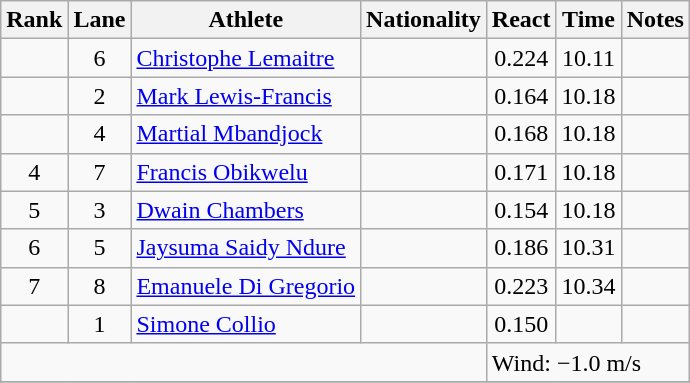<table class="wikitable sortable" style="text-align:center">
<tr>
<th>Rank</th>
<th>Lane</th>
<th>Athlete</th>
<th>Nationality</th>
<th>React</th>
<th>Time</th>
<th>Notes</th>
</tr>
<tr>
<td></td>
<td>6</td>
<td align="left"><a href='#'>Christophe Lemaitre</a></td>
<td align=left></td>
<td>0.224</td>
<td>10.11</td>
<td></td>
</tr>
<tr>
<td></td>
<td>2</td>
<td align="left"><a href='#'>Mark Lewis-Francis</a></td>
<td align=left></td>
<td>0.164</td>
<td>10.18</td>
<td></td>
</tr>
<tr>
<td></td>
<td>4</td>
<td align="left"><a href='#'>Martial Mbandjock</a></td>
<td align=left></td>
<td>0.168</td>
<td>10.18</td>
<td></td>
</tr>
<tr>
<td>4</td>
<td>7</td>
<td align="left"><a href='#'>Francis Obikwelu</a></td>
<td align=left></td>
<td>0.171</td>
<td>10.18</td>
<td></td>
</tr>
<tr>
<td>5</td>
<td>3</td>
<td align="left"><a href='#'>Dwain Chambers</a></td>
<td align=left></td>
<td>0.154</td>
<td>10.18</td>
<td></td>
</tr>
<tr>
<td>6</td>
<td>5</td>
<td align="left"><a href='#'>Jaysuma Saidy Ndure</a></td>
<td align=left></td>
<td>0.186</td>
<td>10.31</td>
<td></td>
</tr>
<tr>
<td>7</td>
<td>8</td>
<td align="left"><a href='#'>Emanuele Di Gregorio</a></td>
<td align=left></td>
<td>0.223</td>
<td>10.34</td>
<td></td>
</tr>
<tr>
<td></td>
<td>1</td>
<td align="left"><a href='#'>Simone Collio</a></td>
<td align=left></td>
<td>0.150</td>
<td></td>
<td></td>
</tr>
<tr>
<td colspan=4></td>
<td colspan=3 align=left>Wind: −1.0 m/s</td>
</tr>
<tr>
</tr>
</table>
